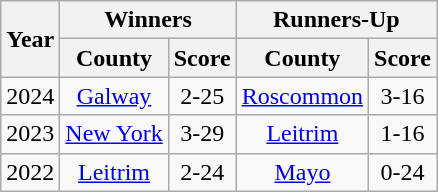<table class="wikitable sortable" style="text-align:center;">
<tr>
<th rowspan="2">Year</th>
<th colspan="2">Winners</th>
<th colspan="2">Runners-Up</th>
</tr>
<tr>
<th>County</th>
<th>Score</th>
<th>County</th>
<th>Score</th>
</tr>
<tr>
<td>2024</td>
<td><a href='#'>Galway</a></td>
<td>2-25</td>
<td><a href='#'>Roscommon</a></td>
<td>3-16</td>
</tr>
<tr>
<td>2023</td>
<td><a href='#'>New York</a></td>
<td>3-29</td>
<td><a href='#'>Leitrim</a></td>
<td>1-16</td>
</tr>
<tr>
<td>2022</td>
<td><a href='#'>Leitrim</a></td>
<td>2-24</td>
<td><a href='#'>Mayo</a></td>
<td>0-24</td>
</tr>
</table>
